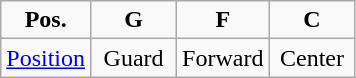<table class="wikitable" style="text-align: center;">
<tr>
<td width="50"><strong>Pos.</strong></td>
<td width="50"><strong>G</strong></td>
<td width="50"><strong>F</strong></td>
<td width="50"><strong>C</strong></td>
</tr>
<tr>
<td><a href='#'>Position</a></td>
<td>Guard</td>
<td>Forward</td>
<td>Center</td>
</tr>
</table>
